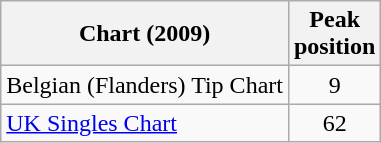<table class="wikitable sortable">
<tr>
<th>Chart (2009)</th>
<th>Peak<br>position</th>
</tr>
<tr>
<td align="left">Belgian (Flanders) Tip Chart</td>
<td align="center">9</td>
</tr>
<tr>
<td align="left"><a href='#'>UK Singles Chart</a></td>
<td align="center">62</td>
</tr>
</table>
